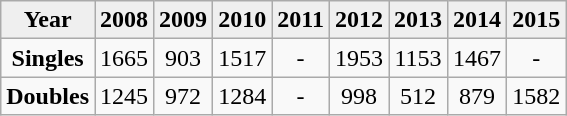<table class="wikitable">
<tr bgcolor="#efefef">
<td align="center"><strong>Year</strong></td>
<td align="center"><strong>2008</strong></td>
<td align="center"><strong>2009</strong></td>
<td align="center"><strong>2010</strong></td>
<td align="center"><strong>2011</strong></td>
<td align="center"><strong>2012</strong></td>
<td align="center"><strong>2013</strong></td>
<td align="center"><strong>2014</strong></td>
<td align="center"><strong>2015</strong></td>
</tr>
<tr>
<td align="center" valign="top"><strong>Singles</strong></td>
<td align="center" valign="top">1665</td>
<td align="center" valign="top">903</td>
<td align="center" valign="top">1517</td>
<td align="center" valign="top">-</td>
<td align="center" valign="top">1953</td>
<td align="center" valign="top">1153</td>
<td align="center" valign="top">1467</td>
<td align="center" valign="top">-</td>
</tr>
<tr>
<td align="center" valign="top"><strong>Doubles</strong></td>
<td align="center" valign="top">1245</td>
<td align="center" valign="top">972</td>
<td align="center" valign="top">1284</td>
<td align="center" valign="top">-</td>
<td align="center" valign="top">998</td>
<td align="center" valign="top">512</td>
<td align="center" valign="top">879</td>
<td align="center" valign="top">1582</td>
</tr>
</table>
